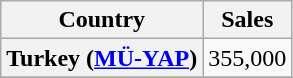<table class="wikitable plainrowheaders">
<tr>
<th scope="col">Country</th>
<th scope="col">Sales</th>
</tr>
<tr>
<th scope="row">Turkey (<a href='#'>MÜ-YAP</a>)</th>
<td>355,000</td>
</tr>
<tr>
</tr>
</table>
